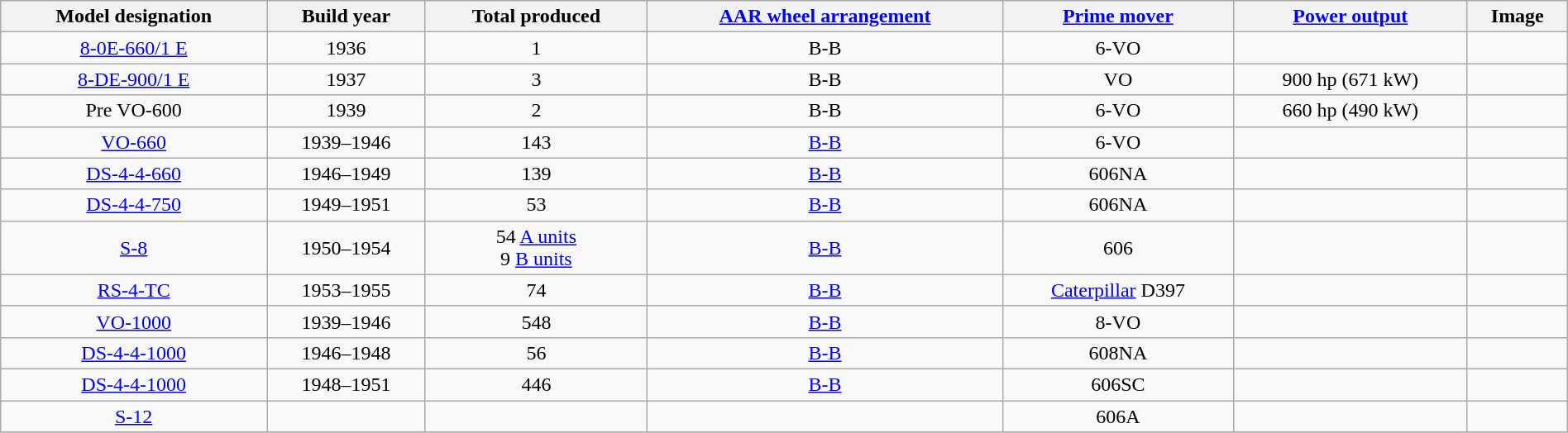<table class="wikitable sortable" style="width: 100%">
<tr>
<th>Model designation</th>
<th>Build year</th>
<th>Total produced</th>
<th class="unsortable"><a href='#'>AAR wheel arrangement</a></th>
<th><a href='#'>Prime mover</a></th>
<th><a href='#'>Power output</a></th>
<th class="unsortable">Image</th>
</tr>
<tr style="text-align:center">
<td><a href='#'>8-0E-660/1 E</a></td>
<td>1936</td>
<td>1</td>
<td>B-B</td>
<td>6-VO</td>
<td></td>
<td></td>
</tr>
<tr style="text-align:center">
<td><a href='#'>8-DE-900/1 E</a></td>
<td>1937</td>
<td>3</td>
<td>B-B</td>
<td>VO</td>
<td>900 hp (671 kW)</td>
<td></td>
</tr>
<tr style="text-align:center">
<td>Pre VO-600</td>
<td>1939</td>
<td>2</td>
<td>B-B</td>
<td>6-VO</td>
<td>660 hp (490 kW)</td>
<td></td>
</tr>
<tr style="text-align:center">
<td><a href='#'>VO-660</a></td>
<td>1939–1946</td>
<td>143</td>
<td><a href='#'>B-B</a></td>
<td>6-VO</td>
<td></td>
<td></td>
</tr>
<tr style=text-align:center>
<td><a href='#'>DS-4-4-660</a></td>
<td>1946–1949</td>
<td>139</td>
<td><a href='#'>B-B</a></td>
<td>606NA</td>
<td></td>
<td></td>
</tr>
<tr style=text-align:center>
<td><a href='#'>DS-4-4-750</a></td>
<td>1949–1951</td>
<td>53</td>
<td><a href='#'>B-B</a></td>
<td>606NA</td>
<td></td>
<td></td>
</tr>
<tr style=text-align:center>
<td><a href='#'>S-8</a></td>
<td>1950–1954</td>
<td>54 <a href='#'>A units</a><br>9 <a href='#'>B units</a></td>
<td><a href='#'>B-B</a></td>
<td>606</td>
<td></td>
<td></td>
</tr>
<tr style=text-align:center>
<td><a href='#'>RS-4-TC</a></td>
<td>1953–1955</td>
<td>74</td>
<td><a href='#'>B-B</a></td>
<td><a href='#'>Caterpillar</a> D397</td>
<td></td>
<td></td>
</tr>
<tr style=text-align:center>
<td><a href='#'>VO-1000</a></td>
<td>1939–1946</td>
<td>548</td>
<td><a href='#'>B-B</a></td>
<td>8-VO</td>
<td></td>
<td></td>
</tr>
<tr style=text-align:center>
<td><a href='#'>DS-4-4-1000</a></td>
<td>1946–1948</td>
<td>56</td>
<td><a href='#'>B-B</a></td>
<td>608NA</td>
<td></td>
<td></td>
</tr>
<tr style=text-align:center>
<td><a href='#'>DS-4-4-1000</a></td>
<td>1948–1951</td>
<td>446</td>
<td><a href='#'>B-B</a></td>
<td>606SC</td>
<td></td>
<td></td>
</tr>
<tr style=text-align:center>
<td><a href='#'>S-12</a></td>
<td></td>
<td></td>
<td></td>
<td>606A</td>
<td></td>
<td></td>
</tr>
<tr>
</tr>
</table>
